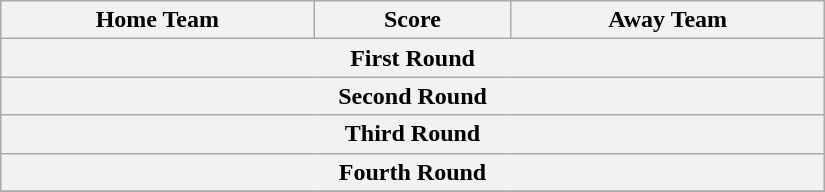<table class="wikitable" style="text-align: center; width:550px">
<tr>
<th scope="col" width="195px">Home Team</th>
<th scope="col" width="120px">Score</th>
<th scope="col" width="195px">Away Team</th>
</tr>
<tr>
<th colspan="3">First Round<br></th>
</tr>
<tr>
<th colspan="3">Second Round<br>


</th>
</tr>
<tr>
<th colspan="3">Third Round<br>
</th>
</tr>
<tr>
<th colspan="3">Fourth Round<br></th>
</tr>
<tr>
</tr>
</table>
